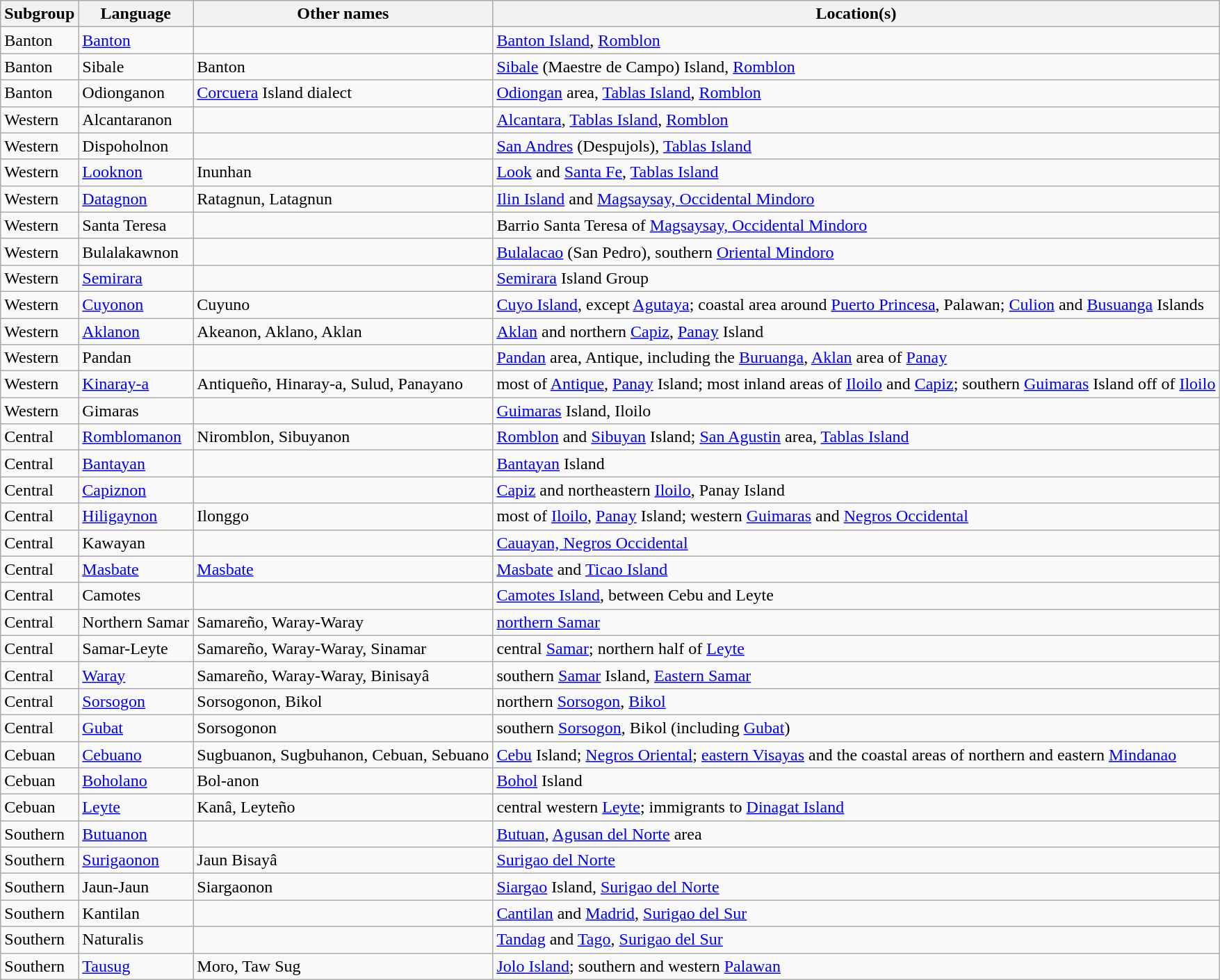<table class="wikitable sortable">
<tr>
<th>Subgroup</th>
<th>Language</th>
<th>Other names</th>
<th>Location(s)</th>
</tr>
<tr>
<td>Banton</td>
<td><a href='#'>Banton</a></td>
<td></td>
<td><a href='#'>Banton Island</a>, <a href='#'>Romblon</a></td>
</tr>
<tr>
<td>Banton</td>
<td>Sibale</td>
<td>Banton</td>
<td><a href='#'>Sibale</a> (Maestre de Campo) Island, <a href='#'>Romblon</a></td>
</tr>
<tr>
<td>Banton</td>
<td>Odionganon</td>
<td><a href='#'>Corcuera</a> Island dialect</td>
<td><a href='#'>Odiongan</a> area, <a href='#'>Tablas Island</a>, <a href='#'>Romblon</a></td>
</tr>
<tr>
<td>Western</td>
<td>Alcantaranon</td>
<td></td>
<td><a href='#'>Alcantara</a>, <a href='#'>Tablas Island</a>, <a href='#'>Romblon</a></td>
</tr>
<tr>
<td>Western</td>
<td>Dispoholnon</td>
<td></td>
<td><a href='#'>San Andres</a> (Despujols), <a href='#'>Tablas Island</a></td>
</tr>
<tr>
<td>Western</td>
<td><a href='#'>Looknon</a></td>
<td>Inunhan</td>
<td><a href='#'>Look</a> and <a href='#'>Santa Fe</a>, <a href='#'>Tablas Island</a></td>
</tr>
<tr>
<td>Western</td>
<td><a href='#'>Datagnon</a></td>
<td>Ratagnun, Latagnun</td>
<td><a href='#'>Ilin Island</a> and <a href='#'>Magsaysay, Occidental Mindoro</a></td>
</tr>
<tr>
<td>Western</td>
<td>Santa Teresa</td>
<td></td>
<td>Barrio Santa Teresa of <a href='#'>Magsaysay, Occidental Mindoro</a></td>
</tr>
<tr>
<td>Western</td>
<td>Bulalakawnon</td>
<td></td>
<td><a href='#'>Bulalacao</a> (San Pedro), southern <a href='#'>Oriental Mindoro</a></td>
</tr>
<tr>
<td>Western</td>
<td><a href='#'>Semirara</a></td>
<td></td>
<td><a href='#'>Semirara</a> Island Group</td>
</tr>
<tr>
<td>Western</td>
<td><a href='#'>Cuyonon</a></td>
<td>Cuyuno</td>
<td><a href='#'>Cuyo Island</a>, except <a href='#'>Agutaya</a>; coastal area around <a href='#'>Puerto Princesa</a>, Palawan; <a href='#'>Culion</a> and <a href='#'>Busuanga</a> Islands</td>
</tr>
<tr>
<td>Western</td>
<td><a href='#'>Aklanon</a></td>
<td>Akeanon, Aklano, Aklan</td>
<td><a href='#'>Aklan</a> and northern <a href='#'>Capiz</a>, <a href='#'>Panay</a> Island</td>
</tr>
<tr>
<td>Western</td>
<td>Pandan</td>
<td></td>
<td><a href='#'>Pandan</a> area, Antique, including the <a href='#'>Buruanga</a>, <a href='#'>Aklan</a> area of <a href='#'>Panay</a></td>
</tr>
<tr>
<td>Western</td>
<td><a href='#'>Kinaray-a</a></td>
<td>Antiqueño, Hinaray-a, Sulud, Panayano</td>
<td>most of <a href='#'>Antique</a>, <a href='#'>Panay</a> Island; most inland areas of <a href='#'>Iloilo</a> and <a href='#'>Capiz</a>; southern <a href='#'>Guimaras</a> Island off of <a href='#'>Iloilo</a></td>
</tr>
<tr>
<td>Western</td>
<td>Gimaras</td>
<td></td>
<td><a href='#'>Guimaras</a> Island, Iloilo</td>
</tr>
<tr>
<td>Central</td>
<td><a href='#'>Romblomanon</a></td>
<td>Niromblon, Sibuyanon</td>
<td><a href='#'>Romblon</a> and <a href='#'>Sibuyan</a> Island; <a href='#'>San Agustin</a> area, <a href='#'>Tablas Island</a></td>
</tr>
<tr>
<td>Central</td>
<td><a href='#'>Bantayan</a></td>
<td></td>
<td><a href='#'>Bantayan</a> Island</td>
</tr>
<tr>
<td>Central</td>
<td><a href='#'>Capiznon</a></td>
<td></td>
<td><a href='#'>Capiz</a> and northeastern <a href='#'>Iloilo</a>, Panay Island</td>
</tr>
<tr>
<td>Central</td>
<td><a href='#'>Hiligaynon</a></td>
<td>Ilonggo</td>
<td>most of <a href='#'>Iloilo</a>, <a href='#'>Panay</a> Island; western <a href='#'>Guimaras</a> and <a href='#'>Negros Occidental</a></td>
</tr>
<tr>
<td>Central</td>
<td>Kawayan</td>
<td></td>
<td><a href='#'>Cauayan, Negros Occidental</a></td>
</tr>
<tr>
<td>Central</td>
<td><a href='#'>Masbate</a></td>
<td><a href='#'>Masbate</a></td>
<td><a href='#'>Masbate</a> and <a href='#'>Ticao Island</a></td>
</tr>
<tr>
<td>Central</td>
<td>Camotes</td>
<td></td>
<td><a href='#'>Camotes Island</a>, between Cebu and Leyte</td>
</tr>
<tr>
<td>Central</td>
<td>Northern Samar</td>
<td>Samareño, Waray-Waray</td>
<td><a href='#'>northern Samar</a></td>
</tr>
<tr>
<td>Central</td>
<td>Samar-Leyte</td>
<td>Samareño, Waray-Waray, Sinamar</td>
<td>central <a href='#'>Samar</a>; northern half of <a href='#'>Leyte</a></td>
</tr>
<tr>
<td>Central</td>
<td><a href='#'>Waray</a></td>
<td>Samareño, Waray-Waray, Binisayâ</td>
<td>southern <a href='#'>Samar</a> Island, <a href='#'>Eastern Samar</a></td>
</tr>
<tr>
<td>Central</td>
<td><a href='#'>Sorsogon</a></td>
<td>Sorsogonon, Bikol</td>
<td>northern <a href='#'>Sorsogon</a>, <a href='#'>Bikol</a></td>
</tr>
<tr>
<td>Central</td>
<td><a href='#'>Gubat</a></td>
<td>Sorsogonon</td>
<td>southern <a href='#'>Sorsogon</a>, Bikol (including <a href='#'>Gubat</a>)</td>
</tr>
<tr>
<td>Cebuan</td>
<td><a href='#'>Cebuano</a></td>
<td>Sugbuanon, Sugbuhanon, Cebuan, Sebuano</td>
<td><a href='#'>Cebu</a> Island; <a href='#'>Negros Oriental</a>; <a href='#'>eastern Visayas</a> and the coastal areas of northern and eastern <a href='#'>Mindanao</a></td>
</tr>
<tr>
<td>Cebuan</td>
<td><a href='#'>Boholano</a></td>
<td>Bol-anon</td>
<td><a href='#'>Bohol</a> Island</td>
</tr>
<tr>
<td>Cebuan</td>
<td><a href='#'>Leyte</a></td>
<td>Kanâ, Leyteño</td>
<td>central western <a href='#'>Leyte</a>; immigrants to <a href='#'>Dinagat Island</a></td>
</tr>
<tr>
<td>Southern</td>
<td><a href='#'>Butuanon</a></td>
<td></td>
<td><a href='#'>Butuan</a>, <a href='#'>Agusan del Norte</a> area</td>
</tr>
<tr>
<td>Southern</td>
<td><a href='#'>Surigaonon</a></td>
<td>Jaun Bisayâ</td>
<td><a href='#'>Surigao del Norte</a></td>
</tr>
<tr>
<td>Southern</td>
<td>Jaun-Jaun</td>
<td>Siargaonon</td>
<td><a href='#'>Siargao</a> Island, <a href='#'>Surigao del Norte</a></td>
</tr>
<tr>
<td>Southern</td>
<td>Kantilan</td>
<td></td>
<td><a href='#'>Cantilan</a> and <a href='#'>Madrid</a>, <a href='#'>Surigao del Sur</a></td>
</tr>
<tr>
<td>Southern</td>
<td>Naturalis</td>
<td></td>
<td><a href='#'>Tandag</a> and <a href='#'>Tago</a>, <a href='#'>Surigao del Sur</a></td>
</tr>
<tr>
<td>Southern</td>
<td><a href='#'>Tausug</a></td>
<td>Moro, Taw Sug</td>
<td><a href='#'>Jolo Island</a>; southern and western <a href='#'>Palawan</a></td>
</tr>
</table>
